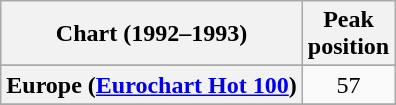<table class="wikitable sortable plainrowheaders" style="text-align:center">
<tr>
<th>Chart (1992–1993)</th>
<th>Peak<br>position</th>
</tr>
<tr>
</tr>
<tr>
</tr>
<tr>
<th scope="row">Europe (<a href='#'>Eurochart Hot 100</a>)</th>
<td>57</td>
</tr>
<tr>
</tr>
<tr>
</tr>
<tr>
</tr>
<tr>
</tr>
<tr>
</tr>
<tr>
</tr>
<tr>
</tr>
<tr>
</tr>
<tr>
</tr>
</table>
